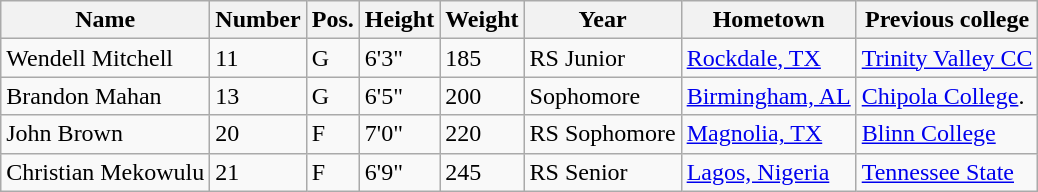<table class="wikitable sortable" border="1">
<tr>
<th>Name</th>
<th>Number</th>
<th>Pos.</th>
<th>Height</th>
<th>Weight</th>
<th>Year</th>
<th>Hometown</th>
<th class="unsortable">Previous college</th>
</tr>
<tr>
<td>Wendell Mitchell</td>
<td>11</td>
<td>G</td>
<td>6'3"</td>
<td>185</td>
<td>RS Junior</td>
<td><a href='#'>Rockdale, TX</a></td>
<td><a href='#'>Trinity Valley CC</a></td>
</tr>
<tr>
<td>Brandon Mahan</td>
<td>13</td>
<td>G</td>
<td>6'5"</td>
<td>200</td>
<td>Sophomore</td>
<td><a href='#'>Birmingham, AL</a></td>
<td><a href='#'>Chipola College</a>.</td>
</tr>
<tr>
<td>John Brown</td>
<td>20</td>
<td>F</td>
<td>7'0"</td>
<td>220</td>
<td>RS Sophomore</td>
<td><a href='#'>Magnolia, TX</a></td>
<td><a href='#'>Blinn College</a></td>
</tr>
<tr>
<td>Christian Mekowulu</td>
<td>21</td>
<td>F</td>
<td>6'9"</td>
<td>245</td>
<td>RS Senior</td>
<td><a href='#'>Lagos, Nigeria</a></td>
<td><a href='#'>Tennessee State</a></td>
</tr>
</table>
